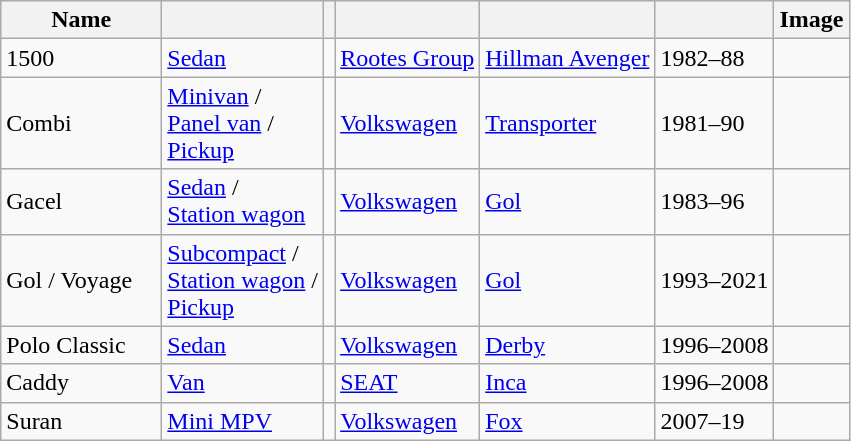<table class= "wikitable sortable">
<tr>
<th width= 100px>Name</th>
<th width=></th>
<th width=></th>
<th width=></th>
<th width=></th>
<th width=></th>
<th>Image</th>
</tr>
<tr>
<td>1500 </td>
<td><a href='#'>Sedan</a></td>
<td></td>
<td><a href='#'>Rootes Group</a></td>
<td><a href='#'>Hillman Avenger</a></td>
<td>1982–88</td>
<td></td>
</tr>
<tr>
<td>Combi</td>
<td><a href='#'>Minivan</a> /<br><a href='#'>Panel van</a> /<br><a href='#'>Pickup</a></td>
<td></td>
<td><a href='#'>Volkswagen</a></td>
<td><a href='#'>Transporter</a><br></td>
<td>1981–90 </td>
<td></td>
</tr>
<tr>
<td>Gacel </td>
<td><a href='#'>Sedan</a> / <br> <a href='#'>Station wagon</a></td>
<td></td>
<td><a href='#'>Volkswagen</a></td>
<td><a href='#'>Gol</a><br></td>
<td>1983–96</td>
<td></td>
</tr>
<tr>
<td>Gol / Voyage </td>
<td><a href='#'>Subcompact</a> /<br><a href='#'>Station wagon</a> / <br><a href='#'>Pickup</a> </td>
<td></td>
<td><a href='#'>Volkswagen</a></td>
<td><a href='#'>Gol</a><br></td>
<td>1993–2021 </td>
<td></td>
</tr>
<tr>
<td>Polo Classic</td>
<td><a href='#'>Sedan</a></td>
<td></td>
<td><a href='#'>Volkswagen</a></td>
<td><a href='#'>Derby</a><br></td>
<td>1996–2008 </td>
<td></td>
</tr>
<tr>
<td>Caddy</td>
<td><a href='#'>Van</a></td>
<td></td>
<td><a href='#'>SEAT</a></td>
<td><a href='#'>Inca</a></td>
<td>1996–2008 </td>
<td></td>
</tr>
<tr>
<td>Suran</td>
<td><a href='#'>Mini MPV</a></td>
<td></td>
<td><a href='#'>Volkswagen</a></td>
<td><a href='#'>Fox</a><br></td>
<td>2007–19 </td>
<td></td>
</tr>
</table>
